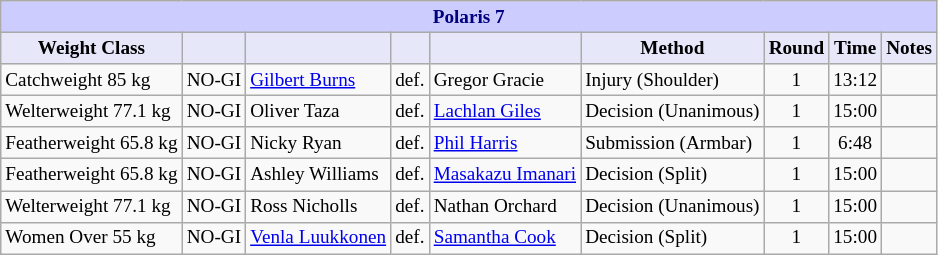<table class="wikitable" style="font-size: 80%;">
<tr>
<th colspan="9" style="background-color: #ccf; color: #000080; text-align: center;"><strong>Polaris 7</strong></th>
</tr>
<tr>
<th colspan="1" style="background-color: #E6E8FA; color: #000000; text-align: center;">Weight Class</th>
<th colspan="1" style="background-color: #E6E8FA; color: #000000; text-align: center;"></th>
<th colspan="1" style="background-color: #E6E8FA; color: #000000; text-align: center;"></th>
<th colspan="1" style="background-color: #E6E8FA; color: #000000; text-align: center;"></th>
<th colspan="1" style="background-color: #E6E8FA; color: #000000; text-align: center;"></th>
<th colspan="1" style="background-color: #E6E8FA; color: #000000; text-align: center;">Method</th>
<th colspan="1" style="background-color: #E6E8FA; color: #000000; text-align: center;">Round</th>
<th colspan="1" style="background-color: #E6E8FA; color: #000000; text-align: center;">Time</th>
<th colspan="1" style="background-color: #E6E8FA; color: #000000; text-align: center;">Notes</th>
</tr>
<tr>
<td>Catchweight 85 kg</td>
<td>NO-GI</td>
<td> <a href='#'>Gilbert Burns</a></td>
<td>def.</td>
<td> Gregor Gracie</td>
<td>Injury (Shoulder)</td>
<td align=center>1</td>
<td align=center>13:12</td>
<td></td>
</tr>
<tr>
<td>Welterweight 77.1 kg</td>
<td>NO-GI</td>
<td> Oliver Taza</td>
<td>def.</td>
<td> <a href='#'>Lachlan Giles</a></td>
<td>Decision (Unanimous)</td>
<td align=center>1</td>
<td align=center>15:00</td>
<td></td>
</tr>
<tr>
<td>Featherweight 65.8 kg</td>
<td>NO-GI</td>
<td> Nicky Ryan</td>
<td>def.</td>
<td> <a href='#'>Phil Harris</a></td>
<td>Submission (Armbar)</td>
<td align=center>1</td>
<td align=center>6:48</td>
<td></td>
</tr>
<tr>
<td>Featherweight 65.8 kg</td>
<td>NO-GI</td>
<td> Ashley Williams</td>
<td>def.</td>
<td> <a href='#'>Masakazu Imanari</a></td>
<td>Decision (Split)</td>
<td align=center>1</td>
<td align=center>15:00</td>
<td></td>
</tr>
<tr>
<td>Welterweight 77.1 kg</td>
<td>NO-GI</td>
<td> Ross Nicholls</td>
<td>def.</td>
<td> Nathan Orchard</td>
<td>Decision (Unanimous)</td>
<td align=center>1</td>
<td align=center>15:00</td>
<td></td>
</tr>
<tr>
<td>Women Over 55 kg</td>
<td>NO-GI</td>
<td> <a href='#'>Venla Luukkonen</a></td>
<td>def.</td>
<td> <a href='#'>Samantha Cook</a></td>
<td>Decision (Split)</td>
<td align=center>1</td>
<td align=center>15:00</td>
<td></td>
</tr>
</table>
